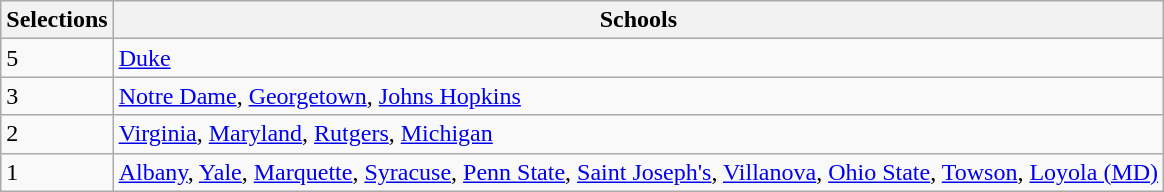<table class="wikitable">
<tr>
<th>Selections</th>
<th>Schools</th>
</tr>
<tr>
<td>5</td>
<td><a href='#'>Duke</a></td>
</tr>
<tr>
<td>3</td>
<td><a href='#'>Notre Dame</a>, <a href='#'>Georgetown</a>, <a href='#'>Johns Hopkins</a></td>
</tr>
<tr>
<td>2</td>
<td><a href='#'>Virginia</a>, <a href='#'>Maryland</a>, <a href='#'>Rutgers</a>, <a href='#'>Michigan</a></td>
</tr>
<tr>
<td>1</td>
<td><a href='#'>Albany</a>, <a href='#'>Yale</a>, <a href='#'>Marquette</a>, <a href='#'>Syracuse</a>, <a href='#'>Penn State</a>, <a href='#'>Saint Joseph's</a>, <a href='#'>Villanova</a>, <a href='#'>Ohio State</a>, <a href='#'>Towson</a>, <a href='#'>Loyola (MD)</a></td>
</tr>
</table>
